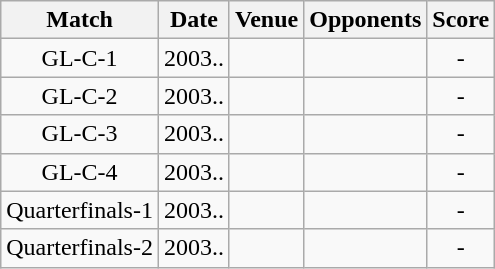<table class="wikitable" style="text-align:center;">
<tr>
<th>Match</th>
<th>Date</th>
<th>Venue</th>
<th>Opponents</th>
<th>Score</th>
</tr>
<tr>
<td>GL-C-1</td>
<td>2003..</td>
<td></td>
<td></td>
<td>-</td>
</tr>
<tr>
<td>GL-C-2</td>
<td>2003..</td>
<td></td>
<td></td>
<td>-</td>
</tr>
<tr>
<td>GL-C-3</td>
<td>2003..</td>
<td></td>
<td></td>
<td>-</td>
</tr>
<tr>
<td>GL-C-4</td>
<td>2003..</td>
<td></td>
<td></td>
<td>-</td>
</tr>
<tr>
<td>Quarterfinals-1</td>
<td>2003..</td>
<td></td>
<td></td>
<td>-</td>
</tr>
<tr>
<td>Quarterfinals-2</td>
<td>2003..</td>
<td></td>
<td></td>
<td>-</td>
</tr>
</table>
